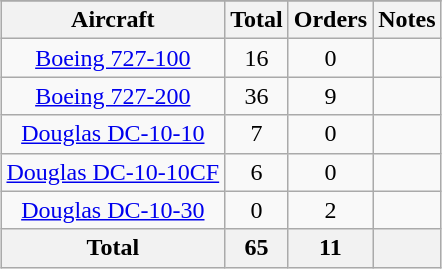<table class="wikitable" style="margin:0.5em auto; text-align:center">
<tr>
</tr>
<tr>
<th>Aircraft</th>
<th>Total</th>
<th>Orders</th>
<th>Notes</th>
</tr>
<tr>
<td><a href='#'>Boeing 727-100</a></td>
<td>16</td>
<td>0</td>
<td></td>
</tr>
<tr>
<td><a href='#'>Boeing 727-200</a></td>
<td>36</td>
<td>9</td>
<td></td>
</tr>
<tr>
<td><a href='#'>Douglas DC-10-10</a></td>
<td>7</td>
<td>0</td>
<td></td>
</tr>
<tr>
<td><a href='#'>Douglas DC-10-10CF</a></td>
<td>6</td>
<td>0</td>
<td></td>
</tr>
<tr>
<td><a href='#'>Douglas DC-10-30</a></td>
<td>0</td>
<td>2</td>
<td></td>
</tr>
<tr>
<th>Total</th>
<th>65</th>
<th>11</th>
<th></th>
</tr>
</table>
